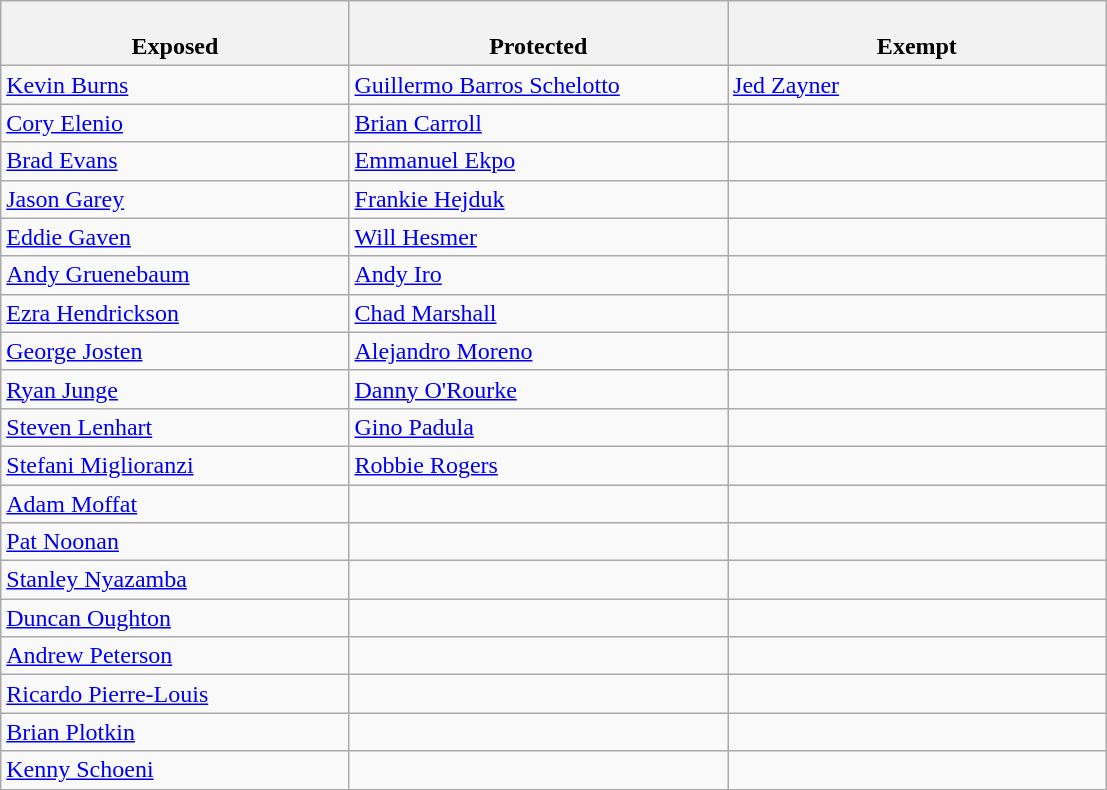<table class="wikitable">
<tr>
<th style="width:23%"><br>Exposed</th>
<th style="width:25%"><br>Protected</th>
<th style="width:25%"><br>Exempt</th>
</tr>
<tr>
<td><a href='#'>Kevin Burns</a></td>
<td><a href='#'>Guillermo Barros Schelotto</a></td>
<td><a href='#'>Jed Zayner</a></td>
</tr>
<tr>
<td><a href='#'>Cory Elenio</a></td>
<td><a href='#'>Brian Carroll</a></td>
<td></td>
</tr>
<tr>
<td><a href='#'>Brad Evans</a></td>
<td><a href='#'>Emmanuel Ekpo</a></td>
<td></td>
</tr>
<tr>
<td><a href='#'>Jason Garey</a></td>
<td><a href='#'>Frankie Hejduk</a></td>
<td></td>
</tr>
<tr>
<td><a href='#'>Eddie Gaven</a></td>
<td><a href='#'>Will Hesmer</a></td>
<td></td>
</tr>
<tr>
<td><a href='#'>Andy Gruenebaum</a></td>
<td><a href='#'>Andy Iro</a></td>
<td></td>
</tr>
<tr>
<td><a href='#'>Ezra Hendrickson</a></td>
<td><a href='#'>Chad Marshall</a></td>
<td></td>
</tr>
<tr>
<td><a href='#'>George Josten</a></td>
<td><a href='#'>Alejandro Moreno</a></td>
<td></td>
</tr>
<tr>
<td><a href='#'>Ryan Junge</a></td>
<td><a href='#'>Danny O'Rourke</a></td>
<td></td>
</tr>
<tr>
<td><a href='#'>Steven Lenhart</a></td>
<td><a href='#'>Gino Padula</a></td>
<td></td>
</tr>
<tr>
<td><a href='#'>Stefani Miglioranzi</a></td>
<td><a href='#'>Robbie Rogers</a></td>
<td></td>
</tr>
<tr>
<td><a href='#'>Adam Moffat</a></td>
<td></td>
<td></td>
</tr>
<tr>
<td><a href='#'>Pat Noonan</a></td>
<td></td>
<td></td>
</tr>
<tr>
<td><a href='#'>Stanley Nyazamba</a></td>
<td></td>
<td></td>
</tr>
<tr>
<td><a href='#'>Duncan Oughton</a></td>
<td></td>
<td></td>
</tr>
<tr>
<td><a href='#'>Andrew Peterson</a></td>
<td></td>
<td></td>
</tr>
<tr>
<td><a href='#'>Ricardo Pierre-Louis</a></td>
<td></td>
<td></td>
</tr>
<tr>
<td><a href='#'>Brian Plotkin</a></td>
<td></td>
<td></td>
</tr>
<tr>
<td><a href='#'>Kenny Schoeni</a></td>
<td></td>
<td></td>
</tr>
<tr>
</tr>
</table>
